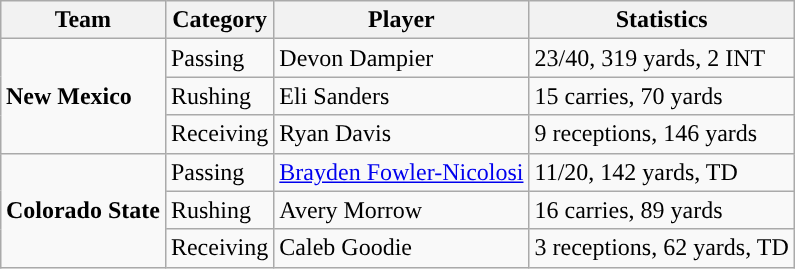<table class="wikitable" style="float: right;">
<tr>
<th>Team</th>
<th>Category</th>
<th>Player</th>
<th>Statistics</th>
</tr>
<tr>
<td rowspan=3><strong>New Mexico</strong></td>
<td>Passing</td>
<td>Devon Dampier</td>
<td>23/40, 319 yards, 2 INT</td>
</tr>
<tr>
<td>Rushing</td>
<td>Eli Sanders</td>
<td>15 carries, 70 yards</td>
</tr>
<tr>
<td>Receiving</td>
<td>Ryan Davis</td>
<td>9 receptions, 146 yards</td>
</tr>
<tr>
<td rowspan=3><strong>Colorado State</strong></td>
<td>Passing</td>
<td><a href='#'>Brayden Fowler-Nicolosi</a></td>
<td>11/20, 142 yards, TD</td>
</tr>
<tr>
<td>Rushing</td>
<td>Avery Morrow</td>
<td>16 carries, 89 yards</td>
</tr>
<tr>
<td>Receiving</td>
<td>Caleb Goodie</td>
<td>3 receptions, 62 yards, TD</td>
</tr>
</table>
